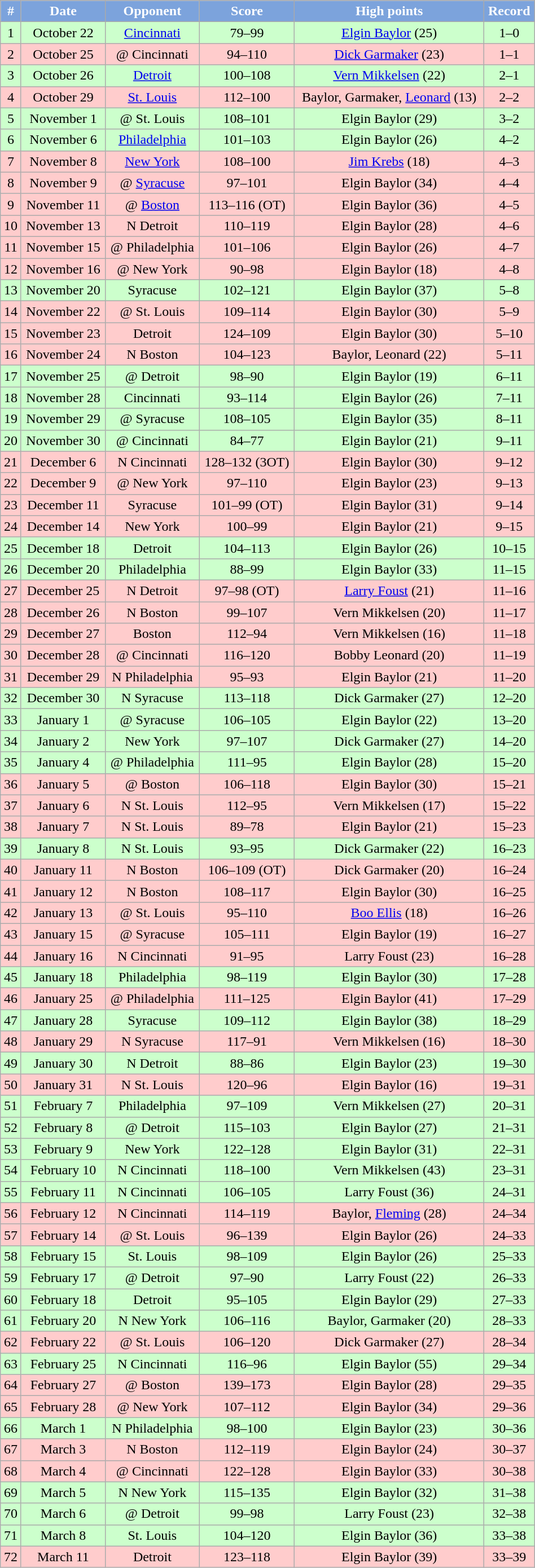<table class="wikitable" width="50%">
<tr align="center"  style="background:#7CA3DC;color:#FFFFFF;">
<td><strong>#</strong></td>
<td><strong>Date</strong></td>
<td><strong>Opponent</strong></td>
<td><strong>Score</strong></td>
<td><strong>High points</strong></td>
<td><strong>Record</strong></td>
</tr>
<tr align="center" bgcolor="ccffcc">
<td>1</td>
<td>October 22</td>
<td><a href='#'>Cincinnati</a></td>
<td>79–99</td>
<td><a href='#'>Elgin Baylor</a> (25)</td>
<td>1–0</td>
</tr>
<tr align="center" bgcolor="ffcccc">
<td>2</td>
<td>October 25</td>
<td>@ Cincinnati</td>
<td>94–110</td>
<td><a href='#'>Dick Garmaker</a> (23)</td>
<td>1–1</td>
</tr>
<tr align="center" bgcolor="ccffcc">
<td>3</td>
<td>October 26</td>
<td><a href='#'>Detroit</a></td>
<td>100–108</td>
<td><a href='#'>Vern Mikkelsen</a> (22)</td>
<td>2–1</td>
</tr>
<tr align="center" bgcolor="ffcccc">
<td>4</td>
<td>October 29</td>
<td><a href='#'>St. Louis</a></td>
<td>112–100</td>
<td>Baylor, Garmaker, <a href='#'>Leonard</a> (13)</td>
<td>2–2</td>
</tr>
<tr align="center" bgcolor="ccffcc">
<td>5</td>
<td>November 1</td>
<td>@ St. Louis</td>
<td>108–101</td>
<td>Elgin Baylor (29)</td>
<td>3–2</td>
</tr>
<tr align="center" bgcolor="ccffcc">
<td>6</td>
<td>November 6</td>
<td><a href='#'>Philadelphia</a></td>
<td>101–103</td>
<td>Elgin Baylor (26)</td>
<td>4–2</td>
</tr>
<tr align="center" bgcolor="ffcccc">
<td>7</td>
<td>November 8</td>
<td><a href='#'>New York</a></td>
<td>108–100</td>
<td><a href='#'>Jim Krebs</a> (18)</td>
<td>4–3</td>
</tr>
<tr align="center" bgcolor="ffcccc">
<td>8</td>
<td>November 9</td>
<td>@ <a href='#'>Syracuse</a></td>
<td>97–101</td>
<td>Elgin Baylor (34)</td>
<td>4–4</td>
</tr>
<tr align="center" bgcolor="ffcccc">
<td>9</td>
<td>November 11</td>
<td>@ <a href='#'>Boston</a></td>
<td>113–116 (OT)</td>
<td>Elgin Baylor (36)</td>
<td>4–5</td>
</tr>
<tr align="center" bgcolor="ffcccc">
<td>10</td>
<td>November 13</td>
<td>N Detroit</td>
<td>110–119</td>
<td>Elgin Baylor (28)</td>
<td>4–6</td>
</tr>
<tr align="center" bgcolor="ffcccc">
<td>11</td>
<td>November 15</td>
<td>@ Philadelphia</td>
<td>101–106</td>
<td>Elgin Baylor (26)</td>
<td>4–7</td>
</tr>
<tr align="center" bgcolor="ffcccc">
<td>12</td>
<td>November 16</td>
<td>@ New York</td>
<td>90–98</td>
<td>Elgin Baylor (18)</td>
<td>4–8</td>
</tr>
<tr align="center" bgcolor="ccffcc">
<td>13</td>
<td>November 20</td>
<td>Syracuse</td>
<td>102–121</td>
<td>Elgin Baylor (37)</td>
<td>5–8</td>
</tr>
<tr align="center" bgcolor="ffcccc">
<td>14</td>
<td>November 22</td>
<td>@ St. Louis</td>
<td>109–114</td>
<td>Elgin Baylor (30)</td>
<td>5–9</td>
</tr>
<tr align="center" bgcolor="ffcccc">
<td>15</td>
<td>November 23</td>
<td>Detroit</td>
<td>124–109</td>
<td>Elgin Baylor (30)</td>
<td>5–10</td>
</tr>
<tr align="center" bgcolor="ffcccc">
<td>16</td>
<td>November 24</td>
<td>N Boston</td>
<td>104–123</td>
<td>Baylor, Leonard (22)</td>
<td>5–11</td>
</tr>
<tr align="center" bgcolor="ccffcc">
<td>17</td>
<td>November 25</td>
<td>@ Detroit</td>
<td>98–90</td>
<td>Elgin Baylor (19)</td>
<td>6–11</td>
</tr>
<tr align="center" bgcolor="ccffcc">
<td>18</td>
<td>November 28</td>
<td>Cincinnati</td>
<td>93–114</td>
<td>Elgin Baylor (26)</td>
<td>7–11</td>
</tr>
<tr align="center" bgcolor="ccffcc">
<td>19</td>
<td>November 29</td>
<td>@ Syracuse</td>
<td>108–105</td>
<td>Elgin Baylor (35)</td>
<td>8–11</td>
</tr>
<tr align="center" bgcolor="ccffcc">
<td>20</td>
<td>November 30</td>
<td>@ Cincinnati</td>
<td>84–77</td>
<td>Elgin Baylor (21)</td>
<td>9–11</td>
</tr>
<tr align="center" bgcolor="ffcccc">
<td>21</td>
<td>December 6</td>
<td>N Cincinnati</td>
<td>128–132 (3OT)</td>
<td>Elgin Baylor (30)</td>
<td>9–12</td>
</tr>
<tr align="center" bgcolor="ffcccc">
<td>22</td>
<td>December 9</td>
<td>@ New York</td>
<td>97–110</td>
<td>Elgin Baylor (23)</td>
<td>9–13</td>
</tr>
<tr align="center" bgcolor="ffcccc">
<td>23</td>
<td>December 11</td>
<td>Syracuse</td>
<td>101–99 (OT)</td>
<td>Elgin Baylor (31)</td>
<td>9–14</td>
</tr>
<tr align="center" bgcolor="ffcccc">
<td>24</td>
<td>December 14</td>
<td>New York</td>
<td>100–99</td>
<td>Elgin Baylor (21)</td>
<td>9–15</td>
</tr>
<tr align="center" bgcolor="ccffcc">
<td>25</td>
<td>December 18</td>
<td>Detroit</td>
<td>104–113</td>
<td>Elgin Baylor (26)</td>
<td>10–15</td>
</tr>
<tr align="center" bgcolor="ccffcc">
<td>26</td>
<td>December 20</td>
<td>Philadelphia</td>
<td>88–99</td>
<td>Elgin Baylor (33)</td>
<td>11–15</td>
</tr>
<tr align="center" bgcolor="ffcccc">
<td>27</td>
<td>December 25</td>
<td>N Detroit</td>
<td>97–98 (OT)</td>
<td><a href='#'>Larry Foust</a> (21)</td>
<td>11–16</td>
</tr>
<tr align="center" bgcolor="ffcccc">
<td>28</td>
<td>December 26</td>
<td>N Boston</td>
<td>99–107</td>
<td>Vern Mikkelsen (20)</td>
<td>11–17</td>
</tr>
<tr align="center" bgcolor="ffcccc">
<td>29</td>
<td>December 27</td>
<td>Boston</td>
<td>112–94</td>
<td>Vern Mikkelsen (16)</td>
<td>11–18</td>
</tr>
<tr align="center" bgcolor="ffcccc">
<td>30</td>
<td>December 28</td>
<td>@ Cincinnati</td>
<td>116–120</td>
<td>Bobby Leonard (20)</td>
<td>11–19</td>
</tr>
<tr align="center" bgcolor="ffcccc">
<td>31</td>
<td>December 29</td>
<td>N Philadelphia</td>
<td>95–93</td>
<td>Elgin Baylor (21)</td>
<td>11–20</td>
</tr>
<tr align="center" bgcolor="ccffcc">
<td>32</td>
<td>December 30</td>
<td>N Syracuse</td>
<td>113–118</td>
<td>Dick Garmaker (27)</td>
<td>12–20</td>
</tr>
<tr align="center" bgcolor="ccffcc">
<td>33</td>
<td>January 1</td>
<td>@ Syracuse</td>
<td>106–105</td>
<td>Elgin Baylor (22)</td>
<td>13–20</td>
</tr>
<tr align="center" bgcolor="ccffcc">
<td>34</td>
<td>January 2</td>
<td>New York</td>
<td>97–107</td>
<td>Dick Garmaker (27)</td>
<td>14–20</td>
</tr>
<tr align="center" bgcolor="ccffcc">
<td>35</td>
<td>January 4</td>
<td>@ Philadelphia</td>
<td>111–95</td>
<td>Elgin Baylor (28)</td>
<td>15–20</td>
</tr>
<tr align="center" bgcolor="ffcccc">
<td>36</td>
<td>January 5</td>
<td>@ Boston</td>
<td>106–118</td>
<td>Elgin Baylor (30)</td>
<td>15–21</td>
</tr>
<tr align="center" bgcolor="ffcccc">
<td>37</td>
<td>January 6</td>
<td>N St. Louis</td>
<td>112–95</td>
<td>Vern Mikkelsen (17)</td>
<td>15–22</td>
</tr>
<tr align="center" bgcolor="ffcccc">
<td>38</td>
<td>January 7</td>
<td>N St. Louis</td>
<td>89–78</td>
<td>Elgin Baylor (21)</td>
<td>15–23</td>
</tr>
<tr align="center" bgcolor="ccffcc">
<td>39</td>
<td>January 8</td>
<td>N St. Louis</td>
<td>93–95</td>
<td>Dick Garmaker (22)</td>
<td>16–23</td>
</tr>
<tr align="center" bgcolor="ffcccc">
<td>40</td>
<td>January 11</td>
<td>N Boston</td>
<td>106–109 (OT)</td>
<td>Dick Garmaker (20)</td>
<td>16–24</td>
</tr>
<tr align="center" bgcolor="ffcccc">
<td>41</td>
<td>January 12</td>
<td>N Boston</td>
<td>108–117</td>
<td>Elgin Baylor (30)</td>
<td>16–25</td>
</tr>
<tr align="center" bgcolor="ffcccc">
<td>42</td>
<td>January 13</td>
<td>@ St. Louis</td>
<td>95–110</td>
<td><a href='#'>Boo Ellis</a> (18)</td>
<td>16–26</td>
</tr>
<tr align="center" bgcolor="ffcccc">
<td>43</td>
<td>January 15</td>
<td>@ Syracuse</td>
<td>105–111</td>
<td>Elgin Baylor (19)</td>
<td>16–27</td>
</tr>
<tr align="center" bgcolor="ffcccc">
<td>44</td>
<td>January 16</td>
<td>N Cincinnati</td>
<td>91–95</td>
<td>Larry Foust (23)</td>
<td>16–28</td>
</tr>
<tr align="center" bgcolor="ccffcc">
<td>45</td>
<td>January 18</td>
<td>Philadelphia</td>
<td>98–119</td>
<td>Elgin Baylor (30)</td>
<td>17–28</td>
</tr>
<tr align="center" bgcolor="ffcccc">
<td>46</td>
<td>January 25</td>
<td>@ Philadelphia</td>
<td>111–125</td>
<td>Elgin Baylor (41)</td>
<td>17–29</td>
</tr>
<tr align="center" bgcolor="ccffcc">
<td>47</td>
<td>January 28</td>
<td>Syracuse</td>
<td>109–112</td>
<td>Elgin Baylor (38)</td>
<td>18–29</td>
</tr>
<tr align="center" bgcolor="ffcccc">
<td>48</td>
<td>January 29</td>
<td>N Syracuse</td>
<td>117–91</td>
<td>Vern Mikkelsen (16)</td>
<td>18–30</td>
</tr>
<tr align="center" bgcolor="ccffcc">
<td>49</td>
<td>January 30</td>
<td>N Detroit</td>
<td>88–86</td>
<td>Elgin Baylor (23)</td>
<td>19–30</td>
</tr>
<tr align="center" bgcolor="ffcccc">
<td>50</td>
<td>January 31</td>
<td>N St. Louis</td>
<td>120–96</td>
<td>Elgin Baylor (16)</td>
<td>19–31</td>
</tr>
<tr align="center" bgcolor="ccffcc">
<td>51</td>
<td>February 7</td>
<td>Philadelphia</td>
<td>97–109</td>
<td>Vern Mikkelsen (27)</td>
<td>20–31</td>
</tr>
<tr align="center" bgcolor="ccffcc">
<td>52</td>
<td>February 8</td>
<td>@ Detroit</td>
<td>115–103</td>
<td>Elgin Baylor (27)</td>
<td>21–31</td>
</tr>
<tr align="center" bgcolor="ccffcc">
<td>53</td>
<td>February 9</td>
<td>New York</td>
<td>122–128</td>
<td>Elgin Baylor (31)</td>
<td>22–31</td>
</tr>
<tr align="center" bgcolor="ccffcc">
<td>54</td>
<td>February 10</td>
<td>N Cincinnati</td>
<td>118–100</td>
<td>Vern Mikkelsen (43)</td>
<td>23–31</td>
</tr>
<tr align="center" bgcolor="ccffcc">
<td>55</td>
<td>February 11</td>
<td>N Cincinnati</td>
<td>106–105</td>
<td>Larry Foust (36)</td>
<td>24–31</td>
</tr>
<tr align="center" bgcolor="ffcccc">
<td>56</td>
<td>February 12</td>
<td>N Cincinnati</td>
<td>114–119</td>
<td>Baylor, <a href='#'>Fleming</a> (28)</td>
<td>24–34</td>
</tr>
<tr align="center" bgcolor="ffcccc">
<td>57</td>
<td>February 14</td>
<td>@ St. Louis</td>
<td>96–139</td>
<td>Elgin Baylor (26)</td>
<td>24–33</td>
</tr>
<tr align="center" bgcolor="ccffcc">
<td>58</td>
<td>February 15</td>
<td>St. Louis</td>
<td>98–109</td>
<td>Elgin Baylor (26)</td>
<td>25–33</td>
</tr>
<tr align="center" bgcolor="ccffcc">
<td>59</td>
<td>February 17</td>
<td>@ Detroit</td>
<td>97–90</td>
<td>Larry Foust (22)</td>
<td>26–33</td>
</tr>
<tr align="center" bgcolor="ccffcc">
<td>60</td>
<td>February 18</td>
<td>Detroit</td>
<td>95–105</td>
<td>Elgin Baylor (29)</td>
<td>27–33</td>
</tr>
<tr align="center" bgcolor="ccffcc">
<td>61</td>
<td>February 20</td>
<td>N New York</td>
<td>106–116</td>
<td>Baylor, Garmaker (20)</td>
<td>28–33</td>
</tr>
<tr align="center" bgcolor="ffcccc">
<td>62</td>
<td>February 22</td>
<td>@ St. Louis</td>
<td>106–120</td>
<td>Dick Garmaker (27)</td>
<td>28–34</td>
</tr>
<tr align="center" bgcolor="ccffcc">
<td>63</td>
<td>February 25</td>
<td>N Cincinnati</td>
<td>116–96</td>
<td>Elgin Baylor (55)</td>
<td>29–34</td>
</tr>
<tr align="center" bgcolor="ffcccc">
<td>64</td>
<td>February 27</td>
<td>@ Boston</td>
<td>139–173</td>
<td>Elgin Baylor (28)</td>
<td>29–35</td>
</tr>
<tr align="center" bgcolor="ffcccc">
<td>65</td>
<td>February 28</td>
<td>@ New York</td>
<td>107–112</td>
<td>Elgin Baylor (34)</td>
<td>29–36</td>
</tr>
<tr align="center" bgcolor="ccffcc">
<td>66</td>
<td>March 1</td>
<td>N Philadelphia</td>
<td>98–100</td>
<td>Elgin Baylor (23)</td>
<td>30–36</td>
</tr>
<tr align="center" bgcolor="ffcccc">
<td>67</td>
<td>March 3</td>
<td>N Boston</td>
<td>112–119</td>
<td>Elgin Baylor (24)</td>
<td>30–37</td>
</tr>
<tr align="center" bgcolor="ffcccc">
<td>68</td>
<td>March 4</td>
<td>@ Cincinnati</td>
<td>122–128</td>
<td>Elgin Baylor (33)</td>
<td>30–38</td>
</tr>
<tr align="center" bgcolor="ccffcc">
<td>69</td>
<td>March 5</td>
<td>N New York</td>
<td>115–135</td>
<td>Elgin Baylor (32)</td>
<td>31–38</td>
</tr>
<tr align="center" bgcolor="ccffcc">
<td>70</td>
<td>March 6</td>
<td>@ Detroit</td>
<td>99–98</td>
<td>Larry Foust (23)</td>
<td>32–38</td>
</tr>
<tr align="center" bgcolor="ccffcc">
<td>71</td>
<td>March 8</td>
<td>St. Louis</td>
<td>104–120</td>
<td>Elgin Baylor (36)</td>
<td>33–38</td>
</tr>
<tr align="center" bgcolor="ffcccc">
<td>72</td>
<td>March 11</td>
<td>Detroit</td>
<td>123–118</td>
<td>Elgin Baylor (39)</td>
<td>33–39</td>
</tr>
</table>
